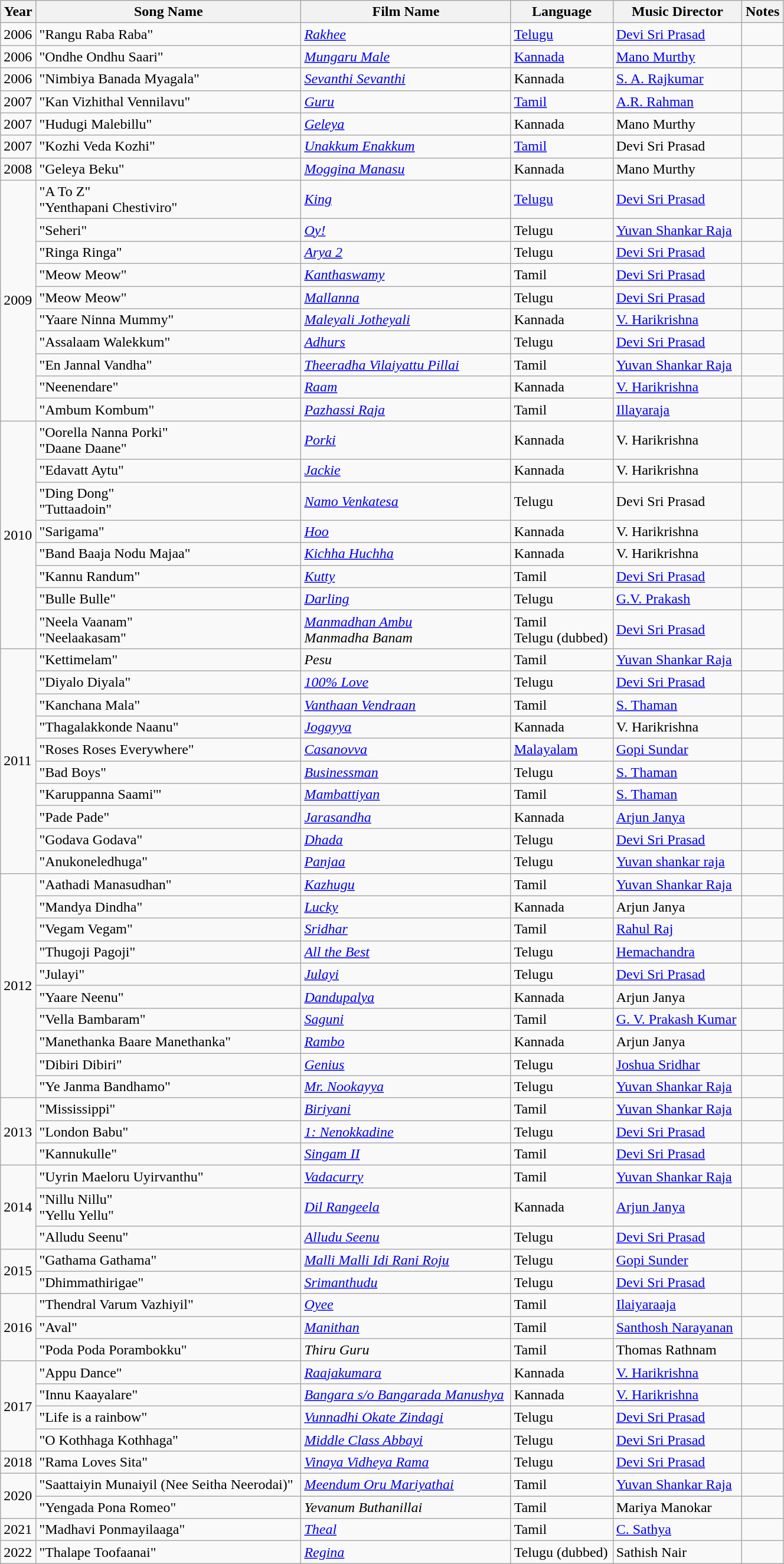<table class="wikitable sortable" style="width:70%;">
<tr>
<th>Year</th>
<th>Song Name</th>
<th>Film Name</th>
<th>Language</th>
<th>Music Director</th>
<th>Notes</th>
</tr>
<tr>
<td>2006</td>
<td>"Rangu Raba Raba"</td>
<td><em><a href='#'>Rakhee</a></em></td>
<td><a href='#'>Telugu</a></td>
<td><a href='#'>Devi Sri Prasad</a></td>
<td></td>
</tr>
<tr>
<td>2006</td>
<td>"Ondhe Ondhu Saari"</td>
<td><em><a href='#'>Mungaru Male</a></em></td>
<td><a href='#'>Kannada</a></td>
<td><a href='#'>Mano Murthy</a></td>
<td></td>
</tr>
<tr>
<td>2006</td>
<td>"Nimbiya Banada Myagala"</td>
<td><em><a href='#'>Sevanthi Sevanthi</a></em></td>
<td>Kannada</td>
<td><a href='#'>S. A. Rajkumar</a></td>
<td></td>
</tr>
<tr>
<td>2007</td>
<td>"Kan Vizhithal Vennilavu"</td>
<td><em><a href='#'>Guru</a></em></td>
<td><a href='#'>Tamil</a></td>
<td><a href='#'>A.R. Rahman</a></td>
<td></td>
</tr>
<tr>
<td>2007</td>
<td>"Hudugi Malebillu"</td>
<td><em><a href='#'>Geleya</a></em></td>
<td>Kannada</td>
<td>Mano Murthy</td>
<td></td>
</tr>
<tr>
<td>2007</td>
<td>"Kozhi Veda Kozhi"</td>
<td><em><a href='#'>Unakkum Enakkum</a></em></td>
<td><a href='#'>Tamil</a></td>
<td>Devi Sri Prasad</td>
<td></td>
</tr>
<tr>
<td>2008</td>
<td>"Geleya Beku"</td>
<td><em><a href='#'>Moggina Manasu</a></em></td>
<td>Kannada</td>
<td>Mano Murthy</td>
<td></td>
</tr>
<tr>
<td rowspan="10">2009</td>
<td>"A To Z"<br>"Yenthapani Chestiviro"</td>
<td><em><a href='#'>King</a></em></td>
<td><a href='#'>Telugu</a></td>
<td><a href='#'>Devi Sri Prasad</a></td>
<td></td>
</tr>
<tr>
<td>"Seheri"</td>
<td><em><a href='#'>Oy!</a></em></td>
<td>Telugu</td>
<td><a href='#'>Yuvan Shankar Raja</a></td>
<td></td>
</tr>
<tr>
<td>"Ringa Ringa"</td>
<td><em><a href='#'>Arya 2</a></em></td>
<td>Telugu</td>
<td><a href='#'>Devi Sri Prasad</a></td>
<td></td>
</tr>
<tr>
<td>"Meow Meow"</td>
<td><em><a href='#'>Kanthaswamy</a></em></td>
<td>Tamil</td>
<td><a href='#'>Devi Sri Prasad</a></td>
<td></td>
</tr>
<tr>
<td>"Meow Meow"</td>
<td><em><a href='#'>Mallanna</a></em></td>
<td>Telugu</td>
<td><a href='#'>Devi Sri Prasad</a></td>
<td></td>
</tr>
<tr>
<td>"Yaare Ninna Mummy"</td>
<td><em><a href='#'>Maleyali Jotheyali</a></em></td>
<td>Kannada</td>
<td><a href='#'>V. Harikrishna</a></td>
<td></td>
</tr>
<tr>
<td>"Assalaam Walekkum"</td>
<td><em><a href='#'>Adhurs</a></em></td>
<td>Telugu</td>
<td><a href='#'>Devi Sri Prasad</a></td>
<td></td>
</tr>
<tr>
<td>"En Jannal Vandha"</td>
<td><em><a href='#'>Theeradha Vilaiyattu Pillai</a></em></td>
<td>Tamil</td>
<td><a href='#'>Yuvan Shankar Raja</a></td>
<td></td>
</tr>
<tr>
<td>"Neenendare"</td>
<td><em><a href='#'>Raam</a></em></td>
<td>Kannada</td>
<td><a href='#'>V. Harikrishna</a></td>
<td></td>
</tr>
<tr>
<td>"Ambum Kombum"</td>
<td><em><a href='#'>Pazhassi Raja</a></em></td>
<td>Tamil</td>
<td><a href='#'>Illayaraja</a></td>
<td></td>
</tr>
<tr>
<td rowspan="8">2010</td>
<td>"Oorella Nanna Porki"<br>"Daane Daane"</td>
<td><em><a href='#'>Porki</a></em></td>
<td>Kannada</td>
<td>V. Harikrishna</td>
<td></td>
</tr>
<tr>
<td>"Edavatt Aytu"</td>
<td><em><a href='#'>Jackie</a></em></td>
<td>Kannada</td>
<td>V. Harikrishna</td>
<td></td>
</tr>
<tr>
<td>"Ding Dong"<br>"Tuttaadoin"</td>
<td><em><a href='#'>Namo Venkatesa</a></em></td>
<td>Telugu</td>
<td>Devi Sri Prasad</td>
<td></td>
</tr>
<tr>
<td>"Sarigama"</td>
<td><em><a href='#'>Hoo</a></em></td>
<td>Kannada</td>
<td>V. Harikrishna</td>
<td></td>
</tr>
<tr>
<td>"Band Baaja Nodu Majaa"</td>
<td><em><a href='#'>Kichha Huchha</a></em></td>
<td>Kannada</td>
<td>V. Harikrishna</td>
<td></td>
</tr>
<tr>
<td>"Kannu Randum"</td>
<td><em><a href='#'>Kutty</a></em></td>
<td>Tamil</td>
<td><a href='#'>Devi Sri Prasad</a></td>
<td></td>
</tr>
<tr>
<td>"Bulle Bulle"</td>
<td><em><a href='#'>Darling</a></em></td>
<td>Telugu</td>
<td><a href='#'>G.V. Prakash</a></td>
<td></td>
</tr>
<tr>
<td>"Neela Vaanam"<br>"Neelaakasam"</td>
<td><em><a href='#'>Manmadhan Ambu</a></em> <br><em>Manmadha Banam</em></td>
<td>Tamil<br>Telugu (dubbed)</td>
<td><a href='#'>Devi Sri Prasad</a></td>
<td></td>
</tr>
<tr>
<td rowspan="10">2011</td>
<td>"Kettimelam"</td>
<td><em>Pesu</em></td>
<td>Tamil</td>
<td><a href='#'>Yuvan Shankar Raja</a></td>
<td></td>
</tr>
<tr>
<td>"Diyalo Diyala"</td>
<td><em><a href='#'>100% Love</a></em></td>
<td>Telugu</td>
<td><a href='#'>Devi Sri Prasad</a></td>
<td></td>
</tr>
<tr>
<td>"Kanchana Mala"</td>
<td><em><a href='#'>Vanthaan Vendraan</a></em></td>
<td>Tamil</td>
<td><a href='#'>S. Thaman</a></td>
<td></td>
</tr>
<tr>
<td>"Thagalakkonde Naanu"</td>
<td><em><a href='#'>Jogayya</a></em></td>
<td>Kannada</td>
<td>V. Harikrishna</td>
<td></td>
</tr>
<tr>
<td>"Roses Roses Everywhere"</td>
<td><em><a href='#'>Casanovva</a></em></td>
<td><a href='#'>Malayalam</a></td>
<td><a href='#'>Gopi Sundar</a></td>
<td></td>
</tr>
<tr>
<td>"Bad Boys"</td>
<td><em><a href='#'>Businessman</a></em></td>
<td>Telugu</td>
<td><a href='#'>S. Thaman</a></td>
<td></td>
</tr>
<tr>
<td>"Karuppanna Saami'"</td>
<td><em><a href='#'>Mambattiyan</a></em></td>
<td>Tamil</td>
<td><a href='#'>S. Thaman</a></td>
<td></td>
</tr>
<tr>
<td>"Pade Pade"</td>
<td><em><a href='#'>Jarasandha</a></em></td>
<td>Kannada</td>
<td><a href='#'>Arjun Janya</a></td>
<td></td>
</tr>
<tr>
<td>"Godava Godava"</td>
<td><em><a href='#'>Dhada</a></em></td>
<td>Telugu</td>
<td><a href='#'>Devi Sri Prasad</a></td>
<td></td>
</tr>
<tr>
<td>"Anukoneledhuga"</td>
<td><em><a href='#'>Panjaa</a></em></td>
<td>Telugu</td>
<td><a href='#'>Yuvan shankar raja</a></td>
<td></td>
</tr>
<tr>
<td rowspan="10">2012</td>
<td>"Aathadi Manasudhan"</td>
<td><em><a href='#'>Kazhugu</a></em></td>
<td>Tamil</td>
<td><a href='#'>Yuvan Shankar Raja</a></td>
<td></td>
</tr>
<tr>
<td>"Mandya Dindha"</td>
<td><em><a href='#'>Lucky</a></em></td>
<td>Kannada</td>
<td>Arjun Janya</td>
<td></td>
</tr>
<tr>
<td>"Vegam Vegam"</td>
<td><em><a href='#'>Sridhar</a></em></td>
<td>Tamil</td>
<td><a href='#'>Rahul Raj</a></td>
<td></td>
</tr>
<tr>
<td>"Thugoji Pagoji"</td>
<td><em><a href='#'>All the Best</a></em></td>
<td>Telugu</td>
<td><a href='#'>Hemachandra</a></td>
<td></td>
</tr>
<tr>
<td>"Julayi"</td>
<td><em><a href='#'>Julayi</a></em></td>
<td>Telugu</td>
<td><a href='#'>Devi Sri Prasad</a></td>
<td></td>
</tr>
<tr>
<td>"Yaare Neenu"</td>
<td><em><a href='#'>Dandupalya</a></em></td>
<td>Kannada</td>
<td>Arjun Janya</td>
<td></td>
</tr>
<tr>
<td>"Vella Bambaram"</td>
<td><em><a href='#'>Saguni</a></em></td>
<td>Tamil</td>
<td><a href='#'>G. V. Prakash Kumar</a></td>
<td></td>
</tr>
<tr>
<td>"Manethanka Baare Manethanka"</td>
<td><em><a href='#'>Rambo</a></em></td>
<td>Kannada</td>
<td>Arjun Janya</td>
<td></td>
</tr>
<tr>
<td>"Dibiri Dibiri"</td>
<td><em><a href='#'>Genius</a></em></td>
<td>Telugu</td>
<td><a href='#'>Joshua Sridhar</a></td>
<td></td>
</tr>
<tr>
<td>"Ye Janma Bandhamo"</td>
<td><em> <a href='#'>Mr. Nookayya</a></em></td>
<td>Telugu</td>
<td><a href='#'>Yuvan Shankar Raja</a></td>
<td></td>
</tr>
<tr>
<td rowspan="3">2013</td>
<td>"Mississippi"</td>
<td><em><a href='#'>Biriyani</a></em></td>
<td>Tamil</td>
<td><a href='#'>Yuvan Shankar Raja</a></td>
<td></td>
</tr>
<tr>
<td>"London Babu"</td>
<td><em><a href='#'>1: Nenokkadine</a></em></td>
<td>Telugu</td>
<td><a href='#'>Devi Sri Prasad</a></td>
<td></td>
</tr>
<tr>
<td>"Kannukulle"</td>
<td><em><a href='#'>Singam II</a></em></td>
<td>Tamil</td>
<td><a href='#'>Devi Sri Prasad</a></td>
<td></td>
</tr>
<tr>
<td rowspan="3">2014</td>
<td>"Uyrin Maeloru Uyirvanthu"</td>
<td><em><a href='#'>Vadacurry</a></em></td>
<td>Tamil</td>
<td><a href='#'>Yuvan Shankar Raja</a></td>
<td></td>
</tr>
<tr>
<td>"Nillu Nillu"<br>"Yellu Yellu"</td>
<td><em><a href='#'>Dil Rangeela</a></em></td>
<td>Kannada</td>
<td><a href='#'>Arjun Janya</a></td>
<td></td>
</tr>
<tr>
<td>"Alludu Seenu"</td>
<td><em><a href='#'>Alludu Seenu</a></em></td>
<td>Telugu</td>
<td><a href='#'>Devi Sri Prasad</a></td>
<td></td>
</tr>
<tr>
<td rowspan="2">2015</td>
<td>"Gathama Gathama"</td>
<td><em><a href='#'>Malli Malli Idi Rani Roju</a></em></td>
<td>Telugu</td>
<td><a href='#'>Gopi Sunder</a></td>
<td></td>
</tr>
<tr>
<td>"Dhimmathirigae"</td>
<td><em><a href='#'>Srimanthudu</a></em></td>
<td>Telugu</td>
<td><a href='#'>Devi Sri Prasad</a></td>
<td></td>
</tr>
<tr>
<td rowspan="3">2016</td>
<td>"Thendral Varum Vazhiyil"</td>
<td><em><a href='#'>Oyee</a></em></td>
<td>Tamil</td>
<td><a href='#'>Ilaiyaraaja</a></td>
<td></td>
</tr>
<tr>
<td>"Aval"</td>
<td><em><a href='#'>Manithan</a></em></td>
<td>Tamil</td>
<td><a href='#'>Santhosh Narayanan</a></td>
<td></td>
</tr>
<tr>
<td>"Poda Poda Porambokku"</td>
<td><em>Thiru Guru</em></td>
<td>Tamil</td>
<td>Thomas Rathnam</td>
<td></td>
</tr>
<tr>
<td rowspan ="4">2017</td>
<td>"Appu Dance"</td>
<td><em><a href='#'>Raajakumara</a></em></td>
<td>Kannada</td>
<td><a href='#'>V. Harikrishna</a></td>
<td></td>
</tr>
<tr>
<td>"Innu Kaayalare"</td>
<td><em><a href='#'>Bangara s/o Bangarada Manushya</a></em></td>
<td>Kannada</td>
<td><a href='#'>V. Harikrishna</a></td>
<td></td>
</tr>
<tr>
<td>"Life is a rainbow"</td>
<td><em><a href='#'>Vunnadhi Okate Zindagi</a></em></td>
<td>Telugu</td>
<td><a href='#'>Devi Sri Prasad</a></td>
<td></td>
</tr>
<tr>
<td>"O Kothhaga Kothhaga"</td>
<td><em><a href='#'>Middle Class Abbayi</a></em></td>
<td>Telugu</td>
<td><a href='#'>Devi Sri Prasad</a></td>
<td></td>
</tr>
<tr>
<td>2018</td>
<td>"Rama Loves Sita"</td>
<td><em><a href='#'>Vinaya Vidheya Rama</a></em></td>
<td>Telugu</td>
<td><a href='#'>Devi Sri Prasad</a></td>
<td></td>
</tr>
<tr>
<td rowspan="2">2020</td>
<td>"Saattaiyin Munaiyil (Nee Seitha Neerodai)"</td>
<td><a href='#'><em>Meendum Oru Mariyathai</em></a></td>
<td>Tamil</td>
<td><a href='#'>Yuvan Shankar Raja</a></td>
<td></td>
</tr>
<tr>
<td>"Yengada Pona Romeo"</td>
<td><em>Yevanum Buthanillai</em></td>
<td>Tamil</td>
<td>Mariya Manokar</td>
<td></td>
</tr>
<tr>
<td>2021</td>
<td>"Madhavi Ponmayilaaga"</td>
<td><em><a href='#'>Theal</a></em></td>
<td>Tamil</td>
<td><a href='#'>C. Sathya</a></td>
<td></td>
</tr>
<tr>
<td>2022</td>
<td>"Thalape Toofaanai"</td>
<td><em><a href='#'>Regina</a></em></td>
<td>Telugu (dubbed)</td>
<td>Sathish Nair</td>
<td></td>
</tr>
</table>
